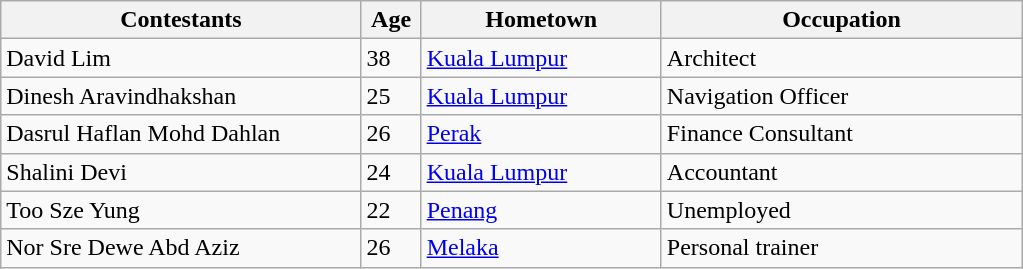<table class="wikitable">
<tr>
<th style="width:30%;">Contestants</th>
<th style="width:5%;">Age</th>
<th style="width:20%;">Hometown</th>
<th style="width:30%;">Occupation</th>
</tr>
<tr>
<td>David Lim</td>
<td>38</td>
<td><a href='#'>Kuala Lumpur</a></td>
<td>Architect</td>
</tr>
<tr>
<td>Dinesh Aravindhakshan</td>
<td>25</td>
<td><a href='#'>Kuala Lumpur</a></td>
<td>Navigation Officer</td>
</tr>
<tr>
<td>Dasrul Haflan Mohd Dahlan</td>
<td>26</td>
<td><a href='#'>Perak</a></td>
<td>Finance Consultant</td>
</tr>
<tr>
<td>Shalini Devi</td>
<td>24</td>
<td><a href='#'>Kuala Lumpur</a></td>
<td>Accountant</td>
</tr>
<tr>
<td>Too Sze Yung</td>
<td>22</td>
<td><a href='#'>Penang</a></td>
<td>Unemployed</td>
</tr>
<tr>
<td>Nor Sre Dewe Abd Aziz</td>
<td>26</td>
<td><a href='#'>Melaka</a></td>
<td>Personal trainer</td>
</tr>
</table>
